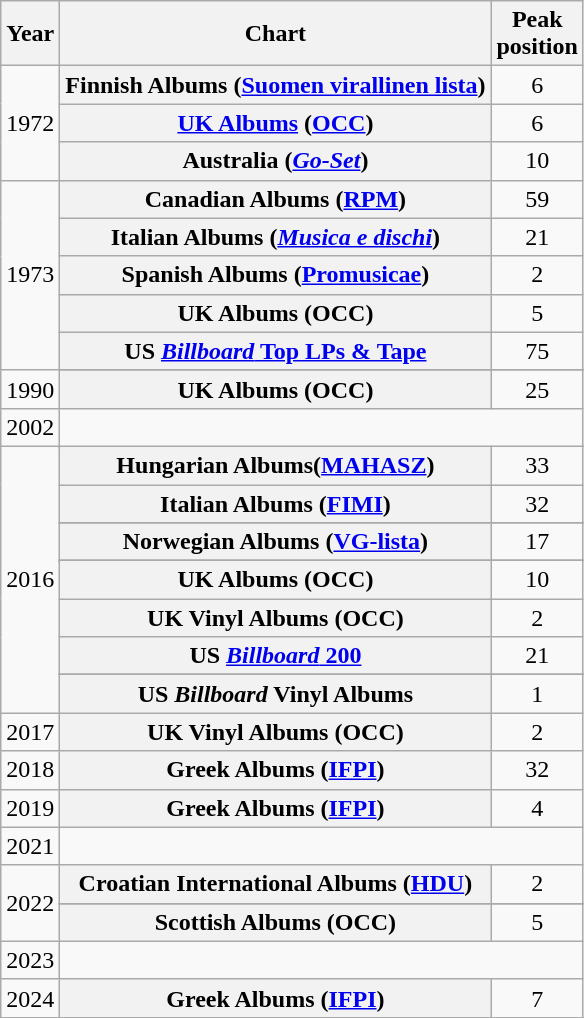<table class="wikitable sortable plainrowheaders">
<tr>
<th scope="col">Year</th>
<th scope="col">Chart</th>
<th scope="col">Peak<br>position</th>
</tr>
<tr>
<td rowspan="3">1972</td>
<th scope="row">Finnish Albums (<a href='#'>Suomen virallinen lista</a>)</th>
<td align="center">6</td>
</tr>
<tr>
<th scope="row"><a href='#'>UK Albums</a> (<a href='#'>OCC</a>)</th>
<td style="text-align:center;">6</td>
</tr>
<tr>
<th scope="row">Australia (<em><a href='#'>Go-Set</a></em>)</th>
<td style="text-align:center;">10</td>
</tr>
<tr>
<td rowspan="5">1973</td>
<th scope="row">Canadian Albums (<a href='#'>RPM</a>)</th>
<td align="center">59</td>
</tr>
<tr>
<th scope="row">Italian Albums (<em><a href='#'>Musica e dischi</a></em>)</th>
<td align="center">21</td>
</tr>
<tr>
<th scope="row">Spanish Albums (<a href='#'>Promusicae</a>)</th>
<td align="center">2</td>
</tr>
<tr>
<th scope="row">UK Albums (OCC)</th>
<td align="center">5</td>
</tr>
<tr>
<th scope="row">US <a href='#'><em>Billboard</em> Top LPs & Tape</a></th>
<td align="center">75</td>
</tr>
<tr>
<td rowspan="2">1990<br></td>
</tr>
<tr>
<th scope="row">UK Albums (OCC)</th>
<td align="center">25</td>
</tr>
<tr>
<td>2002<br></td>
</tr>
<tr>
<td rowspan="19">2016</td>
</tr>
<tr>
</tr>
<tr>
</tr>
<tr>
</tr>
<tr>
</tr>
<tr>
</tr>
<tr>
</tr>
<tr>
<th scope='row'>Hungarian Albums(<a href='#'>MAHASZ</a>)</th>
<td style="text-align:center;">33</td>
</tr>
<tr>
<th scope="row">Italian Albums (<a href='#'>FIMI</a>)</th>
<td style="text-align:center;">32</td>
</tr>
<tr>
</tr>
<tr>
<th scope="row">Norwegian Albums (<a href='#'>VG-lista</a>)</th>
<td align="center">17</td>
</tr>
<tr>
</tr>
<tr>
</tr>
<tr>
</tr>
<tr>
<th scope="row">UK Albums (OCC)</th>
<td align="center">10</td>
</tr>
<tr>
<th scope="row">UK Vinyl Albums (OCC)</th>
<td align="center">2</td>
</tr>
<tr>
<th scope="row">US <a href='#'><em>Billboard</em> 200</a></th>
<td align="center">21</td>
</tr>
<tr>
</tr>
<tr>
<th scope="row">US <em>Billboard</em> Vinyl Albums</th>
<td align="center">1</td>
</tr>
<tr>
<td>2017</td>
<th scope="row">UK Vinyl Albums (OCC)</th>
<td align="center">2</td>
</tr>
<tr>
<td>2018</td>
<th scope="row">Greek Albums (<a href='#'>IFPI</a>)</th>
<td align="center">32</td>
</tr>
<tr>
<td>2019</td>
<th scope="row">Greek Albums (<a href='#'>IFPI</a>)</th>
<td align="center">4</td>
</tr>
<tr>
<td>2021<br></td>
</tr>
<tr>
<td rowspan="5">2022</td>
<th scope="row">Croatian International Albums (<a href='#'>HDU</a>)</th>
<td align="center">2</td>
</tr>
<tr>
</tr>
<tr>
</tr>
<tr>
</tr>
<tr>
<th scope="row">Scottish Albums (OCC)</th>
<td align="center">5</td>
</tr>
<tr>
<td>2023<br></td>
</tr>
<tr>
<td>2024</td>
<th scope="row">Greek Albums (<a href='#'>IFPI</a>)</th>
<td align="center">7</td>
</tr>
<tr>
</tr>
</table>
